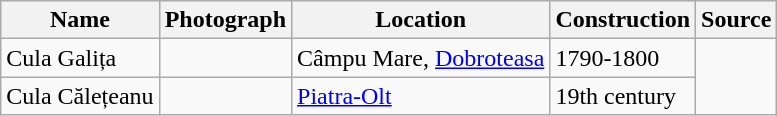<table class="wikitable sortable">
<tr>
<th>Name</th>
<th>Photograph</th>
<th>Location</th>
<th>Construction</th>
<th>Source</th>
</tr>
<tr>
<td>Cula Galița</td>
<td></td>
<td>Câmpu Mare, <a href='#'>Dobroteasa</a></td>
<td>1790-1800</td>
<td rowspan="2"></td>
</tr>
<tr>
<td>Cula Călețeanu</td>
<td></td>
<td><a href='#'>Piatra-Olt</a></td>
<td>19th century</td>
</tr>
</table>
